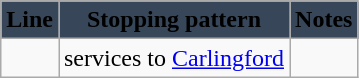<table class="wikitable">
<tr>
<th style="background:#374759"><span>Line</span></th>
<th style="background:#374759"><span>Stopping pattern</span></th>
<th style="background:#374759"><span>Notes</span></th>
</tr>
<tr>
<td></td>
<td>services to <a href='#'>Carlingford</a></td>
<td></td>
</tr>
</table>
